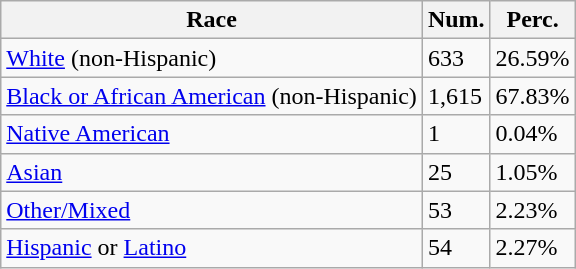<table class="wikitable">
<tr>
<th>Race</th>
<th>Num.</th>
<th>Perc.</th>
</tr>
<tr>
<td><a href='#'>White</a> (non-Hispanic)</td>
<td>633</td>
<td>26.59%</td>
</tr>
<tr>
<td><a href='#'>Black or African American</a> (non-Hispanic)</td>
<td>1,615</td>
<td>67.83%</td>
</tr>
<tr>
<td><a href='#'>Native American</a></td>
<td>1</td>
<td>0.04%</td>
</tr>
<tr>
<td><a href='#'>Asian</a></td>
<td>25</td>
<td>1.05%</td>
</tr>
<tr>
<td><a href='#'>Other/Mixed</a></td>
<td>53</td>
<td>2.23%</td>
</tr>
<tr>
<td><a href='#'>Hispanic</a> or <a href='#'>Latino</a></td>
<td>54</td>
<td>2.27%</td>
</tr>
</table>
